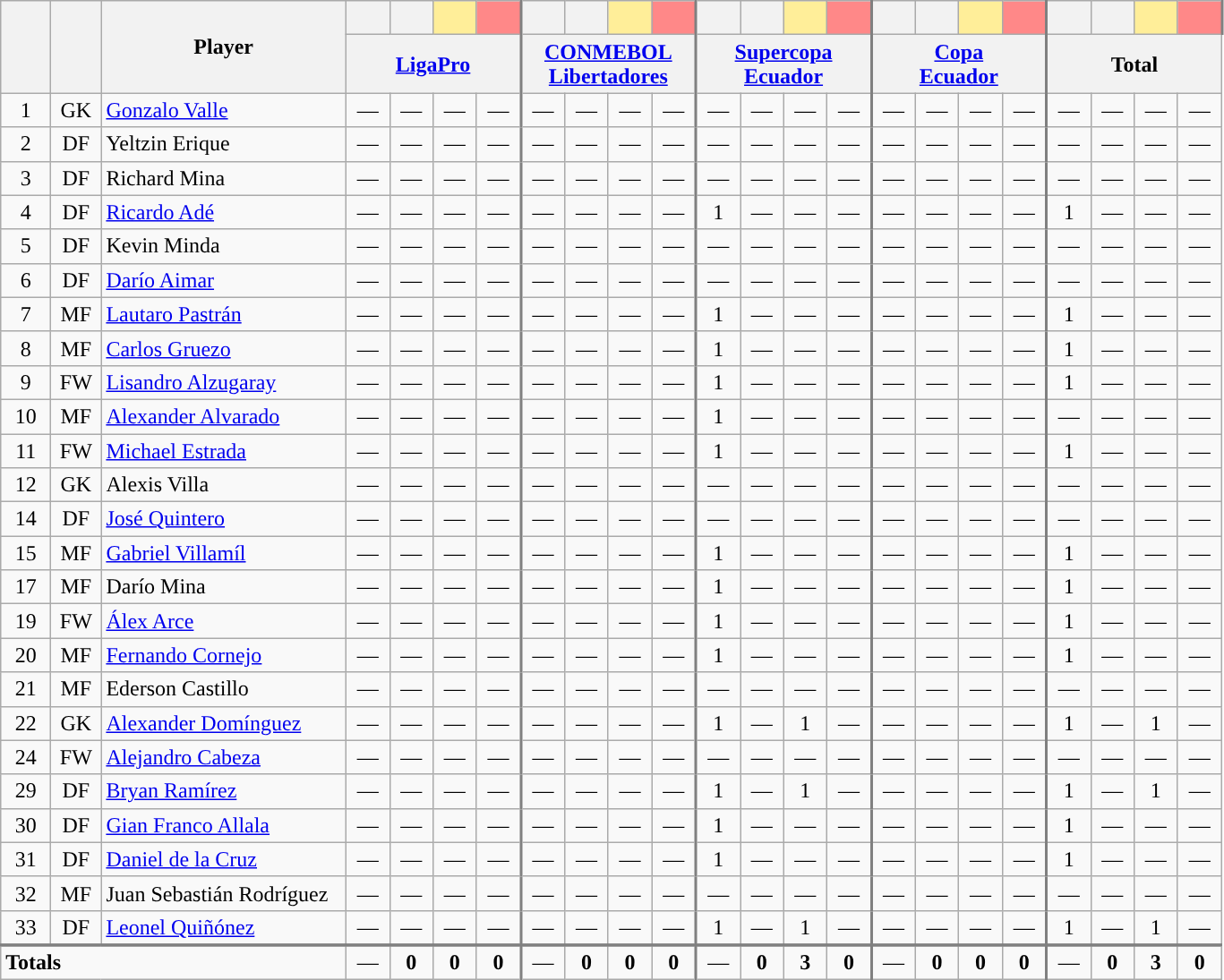<table class="wikitable sortable" style="text-align: center;">
<tr>
<th rowspan="2" width=30 align="center"><br></th>
<th rowspan="2" width=30 align="center"><br></th>
<th rowspan="2" width=175 align="center">Player<br></th>
<th width=25 style="background:"><br></th>
<th width=25 style="background:"><br></th>
<th width=25 style="background: #FFEE99"><br></th>
<th width=25 style="border-right:2px solid grey; background:#FF8888"><br></th>
<th width=25 style="background:"><br></th>
<th width=25 style="background:"><br></th>
<th width=25 style="background: #FFEE99"><br></th>
<th width=25 style="border-right:2px solid grey; background:#FF8888"><br></th>
<th width=25 style="background:"><br></th>
<th width=25 style="background:"><br></th>
<th width=25 style="background: #FFEE99"><br></th>
<th width=25 style="border-right:2px solid grey; background:#FF8888"><br></th>
<th width=25 style="background:"><br></th>
<th width=25 style="background:"><br></th>
<th width=25 style="background: #FFEE99"><br></th>
<th width=25 style="border-right:2px solid grey; background:#FF8888"><br></th>
<th width=25 style="background:"><br></th>
<th width=25 style="background:"><br></th>
<th width=25 style="background: #FFEE99"><br></th>
<th width=25 style="border-right:2px solid grey; background:#FF8888"><br></th>
</tr>
<tr class="sortbottom">
<th colspan="4" style="border-right:2px solid grey;" align="center"><a href='#'>LigaPro</a></th>
<th colspan="4" style="border-right:2px solid grey;" align="center"><a href='#'>CONMEBOL<br>Libertadores</a></th>
<th colspan="4" style="border-right:2px solid grey;" align="center"><a href='#'>Supercopa<br>Ecuador</a></th>
<th colspan="4" style="border-right:2px solid grey;" align="center"><a href='#'>Copa<br>Ecuador</a></th>
<th colspan="4" align="center">Total</th>
</tr>
<tr>
<td>1</td>
<td>GK</td>
<td align=left><a href='#'>Gonzalo Valle</a></td>
<td>—</td>
<td>—</td>
<td>—</td>
<td>—</td>
<td style="border-left:2px solid grey">—</td>
<td>—</td>
<td>—</td>
<td>—</td>
<td style="border-left:2px solid grey">—</td>
<td>—</td>
<td>—</td>
<td>—</td>
<td style="border-left:2px solid grey">—</td>
<td>—</td>
<td>—</td>
<td>—</td>
<td style="border-left:2px solid grey">—</td>
<td>—</td>
<td>—</td>
<td>—</td>
</tr>
<tr>
<td>2</td>
<td>DF</td>
<td align=left>Yeltzin Erique</td>
<td>—</td>
<td>—</td>
<td>—</td>
<td>—</td>
<td style="border-left:2px solid grey">—</td>
<td>—</td>
<td>—</td>
<td>—</td>
<td style="border-left:2px solid grey">—</td>
<td>—</td>
<td>—</td>
<td>—</td>
<td style="border-left:2px solid grey">—</td>
<td>—</td>
<td>—</td>
<td>—</td>
<td style="border-left:2px solid grey">—</td>
<td>—</td>
<td>—</td>
<td>—</td>
</tr>
<tr>
<td>3</td>
<td>DF</td>
<td align=left>Richard Mina</td>
<td>—</td>
<td>—</td>
<td>—</td>
<td>—</td>
<td style="border-left:2px solid grey">—</td>
<td>—</td>
<td>—</td>
<td>—</td>
<td style="border-left:2px solid grey">—</td>
<td>—</td>
<td>—</td>
<td>—</td>
<td style="border-left:2px solid grey">—</td>
<td>—</td>
<td>—</td>
<td>—</td>
<td style="border-left:2px solid grey">—</td>
<td>—</td>
<td>—</td>
<td>—</td>
</tr>
<tr>
<td>4</td>
<td>DF</td>
<td align=left><a href='#'>Ricardo Adé</a></td>
<td>—</td>
<td>—</td>
<td>—</td>
<td>—</td>
<td style="border-left:2px solid grey">—</td>
<td>—</td>
<td>—</td>
<td>—</td>
<td style="border-left:2px solid grey">1</td>
<td>—</td>
<td>—</td>
<td>—</td>
<td style="border-left:2px solid grey">—</td>
<td>—</td>
<td>—</td>
<td>—</td>
<td style="border-left:2px solid grey">1</td>
<td>—</td>
<td>—</td>
<td>—</td>
</tr>
<tr>
<td>5</td>
<td>DF</td>
<td align=left>Kevin Minda</td>
<td>—</td>
<td>—</td>
<td>—</td>
<td>—</td>
<td style="border-left:2px solid grey">—</td>
<td>—</td>
<td>—</td>
<td>—</td>
<td style="border-left:2px solid grey">—</td>
<td>—</td>
<td>—</td>
<td>—</td>
<td style="border-left:2px solid grey">—</td>
<td>—</td>
<td>—</td>
<td>—</td>
<td style="border-left:2px solid grey">—</td>
<td>—</td>
<td>—</td>
<td>—</td>
</tr>
<tr>
<td>6</td>
<td>DF</td>
<td align=left><a href='#'>Darío Aimar</a></td>
<td>—</td>
<td>—</td>
<td>—</td>
<td>—</td>
<td style="border-left:2px solid grey">—</td>
<td>—</td>
<td>—</td>
<td>—</td>
<td style="border-left:2px solid grey">—</td>
<td>—</td>
<td>—</td>
<td>—</td>
<td style="border-left:2px solid grey">—</td>
<td>—</td>
<td>—</td>
<td>—</td>
<td style="border-left:2px solid grey">—</td>
<td>—</td>
<td>—</td>
<td>—</td>
</tr>
<tr>
<td>7</td>
<td>MF</td>
<td align=left><a href='#'>Lautaro Pastrán</a></td>
<td>—</td>
<td>—</td>
<td>—</td>
<td>—</td>
<td style="border-left:2px solid grey">—</td>
<td>—</td>
<td>—</td>
<td>—</td>
<td style="border-left:2px solid grey">1</td>
<td>—</td>
<td>—</td>
<td>—</td>
<td style="border-left:2px solid grey">—</td>
<td>—</td>
<td>—</td>
<td>—</td>
<td style="border-left:2px solid grey">1</td>
<td>—</td>
<td>—</td>
<td>—</td>
</tr>
<tr>
<td>8</td>
<td>MF</td>
<td align=left><a href='#'>Carlos Gruezo</a></td>
<td>—</td>
<td>—</td>
<td>—</td>
<td>—</td>
<td style="border-left:2px solid grey">—</td>
<td>—</td>
<td>—</td>
<td>—</td>
<td style="border-left:2px solid grey">1</td>
<td>—</td>
<td>—</td>
<td>—</td>
<td style="border-left:2px solid grey">—</td>
<td>—</td>
<td>—</td>
<td>—</td>
<td style="border-left:2px solid grey">1</td>
<td>—</td>
<td>—</td>
<td>—</td>
</tr>
<tr>
<td>9</td>
<td>FW</td>
<td align=left><a href='#'>Lisandro Alzugaray</a></td>
<td>—</td>
<td>—</td>
<td>—</td>
<td>—</td>
<td style="border-left:2px solid grey">—</td>
<td>—</td>
<td>—</td>
<td>—</td>
<td style="border-left:2px solid grey">1</td>
<td>—</td>
<td>—</td>
<td>—</td>
<td style="border-left:2px solid grey">—</td>
<td>—</td>
<td>—</td>
<td>—</td>
<td style="border-left:2px solid grey">1</td>
<td>—</td>
<td>—</td>
<td>—</td>
</tr>
<tr>
<td>10</td>
<td>MF</td>
<td align=left><a href='#'>Alexander Alvarado</a></td>
<td>—</td>
<td>—</td>
<td>—</td>
<td>—</td>
<td style="border-left:2px solid grey">—</td>
<td>—</td>
<td>—</td>
<td>—</td>
<td style="border-left:2px solid grey">1</td>
<td>—</td>
<td>—</td>
<td>—</td>
<td style="border-left:2px solid grey">—</td>
<td>—</td>
<td>—</td>
<td>—</td>
<td style="border-left:2px solid grey">—</td>
<td>—</td>
<td>—</td>
<td>—</td>
</tr>
<tr>
<td>11</td>
<td>FW</td>
<td align=left><a href='#'>Michael Estrada</a></td>
<td>—</td>
<td>—</td>
<td>—</td>
<td>—</td>
<td style="border-left:2px solid grey">—</td>
<td>—</td>
<td>—</td>
<td>—</td>
<td style="border-left:2px solid grey">1</td>
<td>—</td>
<td>—</td>
<td>—</td>
<td style="border-left:2px solid grey">—</td>
<td>—</td>
<td>—</td>
<td>—</td>
<td style="border-left:2px solid grey">1</td>
<td>—</td>
<td>—</td>
<td>—</td>
</tr>
<tr>
<td>12</td>
<td>GK</td>
<td align=left>Alexis Villa</td>
<td>—</td>
<td>—</td>
<td>—</td>
<td>—</td>
<td style="border-left:2px solid grey">—</td>
<td>—</td>
<td>—</td>
<td>—</td>
<td style="border-left:2px solid grey">—</td>
<td>—</td>
<td>—</td>
<td>—</td>
<td style="border-left:2px solid grey">—</td>
<td>—</td>
<td>—</td>
<td>—</td>
<td style="border-left:2px solid grey">—</td>
<td>—</td>
<td>—</td>
<td>—</td>
</tr>
<tr>
<td>14</td>
<td>DF</td>
<td align=left><a href='#'>José Quintero</a></td>
<td>—</td>
<td>—</td>
<td>—</td>
<td>—</td>
<td style="border-left:2px solid grey">—</td>
<td>—</td>
<td>—</td>
<td>—</td>
<td style="border-left:2px solid grey">—</td>
<td>—</td>
<td>—</td>
<td>—</td>
<td style="border-left:2px solid grey">—</td>
<td>—</td>
<td>—</td>
<td>—</td>
<td style="border-left:2px solid grey">—</td>
<td>—</td>
<td>—</td>
<td>—</td>
</tr>
<tr>
<td>15</td>
<td>MF</td>
<td align=left><a href='#'>Gabriel Villamíl</a></td>
<td>—</td>
<td>—</td>
<td>—</td>
<td>—</td>
<td style="border-left:2px solid grey">—</td>
<td>—</td>
<td>—</td>
<td>—</td>
<td style="border-left:2px solid grey">1</td>
<td>—</td>
<td>—</td>
<td>—</td>
<td style="border-left:2px solid grey">—</td>
<td>—</td>
<td>—</td>
<td>—</td>
<td style="border-left:2px solid grey">1</td>
<td>—</td>
<td>—</td>
<td>—</td>
</tr>
<tr>
<td>17</td>
<td>MF</td>
<td align=left>Darío Mina</td>
<td>—</td>
<td>—</td>
<td>—</td>
<td>—</td>
<td style="border-left:2px solid grey">—</td>
<td>—</td>
<td>—</td>
<td>—</td>
<td style="border-left:2px solid grey">1</td>
<td>—</td>
<td>—</td>
<td>—</td>
<td style="border-left:2px solid grey">—</td>
<td>—</td>
<td>—</td>
<td>—</td>
<td style="border-left:2px solid grey">1</td>
<td>—</td>
<td>—</td>
<td>—</td>
</tr>
<tr>
<td>19</td>
<td>FW</td>
<td align=left><a href='#'>Álex Arce</a></td>
<td>—</td>
<td>—</td>
<td>—</td>
<td>—</td>
<td style="border-left:2px solid grey">—</td>
<td>—</td>
<td>—</td>
<td>—</td>
<td style="border-left:2px solid grey">1</td>
<td>—</td>
<td>—</td>
<td>—</td>
<td style="border-left:2px solid grey">—</td>
<td>—</td>
<td>—</td>
<td>—</td>
<td style="border-left:2px solid grey">1</td>
<td>—</td>
<td>—</td>
<td>—</td>
</tr>
<tr>
<td>20</td>
<td>MF</td>
<td align=left><a href='#'>Fernando Cornejo</a></td>
<td>—</td>
<td>—</td>
<td>—</td>
<td>—</td>
<td style="border-left:2px solid grey">—</td>
<td>—</td>
<td>—</td>
<td>—</td>
<td style="border-left:2px solid grey">1</td>
<td>—</td>
<td>—</td>
<td>—</td>
<td style="border-left:2px solid grey">—</td>
<td>—</td>
<td>—</td>
<td>—</td>
<td style="border-left:2px solid grey">1</td>
<td>—</td>
<td>—</td>
<td>—</td>
</tr>
<tr>
<td>21</td>
<td>MF</td>
<td align=left>Ederson Castillo</td>
<td>—</td>
<td>—</td>
<td>—</td>
<td>—</td>
<td style="border-left:2px solid grey">—</td>
<td>—</td>
<td>—</td>
<td>—</td>
<td style="border-left:2px solid grey">—</td>
<td>—</td>
<td>—</td>
<td>—</td>
<td style="border-left:2px solid grey">—</td>
<td>—</td>
<td>—</td>
<td>—</td>
<td style="border-left:2px solid grey">—</td>
<td>—</td>
<td>—</td>
<td>—</td>
</tr>
<tr>
<td>22</td>
<td>GK</td>
<td align=left><a href='#'>Alexander Domínguez</a></td>
<td>—</td>
<td>—</td>
<td>—</td>
<td>—</td>
<td style="border-left:2px solid grey">—</td>
<td>—</td>
<td>—</td>
<td>—</td>
<td style="border-left:2px solid grey">1</td>
<td>—</td>
<td>1</td>
<td>—</td>
<td style="border-left:2px solid grey">—</td>
<td>—</td>
<td>—</td>
<td>—</td>
<td style="border-left:2px solid grey">1</td>
<td>—</td>
<td>1</td>
<td>—</td>
</tr>
<tr>
<td>24</td>
<td>FW</td>
<td align=left><a href='#'>Alejandro Cabeza</a></td>
<td>—</td>
<td>—</td>
<td>—</td>
<td>—</td>
<td style="border-left:2px solid grey">—</td>
<td>—</td>
<td>—</td>
<td>—</td>
<td style="border-left:2px solid grey">—</td>
<td>—</td>
<td>—</td>
<td>—</td>
<td style="border-left:2px solid grey">—</td>
<td>—</td>
<td>—</td>
<td>—</td>
<td style="border-left:2px solid grey">—</td>
<td>—</td>
<td>—</td>
<td>—</td>
</tr>
<tr>
<td>29</td>
<td>DF</td>
<td align=left><a href='#'>Bryan Ramírez</a></td>
<td>—</td>
<td>—</td>
<td>—</td>
<td>—</td>
<td style="border-left:2px solid grey">—</td>
<td>—</td>
<td>—</td>
<td>—</td>
<td style="border-left:2px solid grey">1</td>
<td>—</td>
<td>1</td>
<td>—</td>
<td style="border-left:2px solid grey">—</td>
<td>—</td>
<td>—</td>
<td>—</td>
<td style="border-left:2px solid grey">1</td>
<td>—</td>
<td>1</td>
<td>—</td>
</tr>
<tr>
<td>30</td>
<td>DF</td>
<td align=left><a href='#'>Gian Franco Allala</a></td>
<td>—</td>
<td>—</td>
<td>—</td>
<td>—</td>
<td style="border-left:2px solid grey">—</td>
<td>—</td>
<td>—</td>
<td>—</td>
<td style="border-left:2px solid grey">1</td>
<td>—</td>
<td>—</td>
<td>—</td>
<td style="border-left:2px solid grey">—</td>
<td>—</td>
<td>—</td>
<td>—</td>
<td style="border-left:2px solid grey">1</td>
<td>—</td>
<td>—</td>
<td>—</td>
</tr>
<tr>
<td>31</td>
<td>DF</td>
<td align=left><a href='#'>Daniel de la Cruz</a></td>
<td>—</td>
<td>—</td>
<td>—</td>
<td>—</td>
<td style="border-left:2px solid grey">—</td>
<td>—</td>
<td>—</td>
<td>—</td>
<td style="border-left:2px solid grey">1</td>
<td>—</td>
<td>—</td>
<td>—</td>
<td style="border-left:2px solid grey">—</td>
<td>—</td>
<td>—</td>
<td>—</td>
<td style="border-left:2px solid grey">1</td>
<td>—</td>
<td>—</td>
<td>—</td>
</tr>
<tr>
<td>32</td>
<td>MF</td>
<td align=left>Juan Sebastián Rodríguez</td>
<td>—</td>
<td>—</td>
<td>—</td>
<td>—</td>
<td style="border-left:2px solid grey">—</td>
<td>—</td>
<td>—</td>
<td>—</td>
<td style="border-left:2px solid grey">—</td>
<td>—</td>
<td>—</td>
<td>—</td>
<td style="border-left:2px solid grey">—</td>
<td>—</td>
<td>—</td>
<td>—</td>
<td style="border-left:2px solid grey">—</td>
<td>—</td>
<td>—</td>
<td>—</td>
</tr>
<tr>
<td>33</td>
<td>DF</td>
<td align=left><a href='#'>Leonel Quiñónez</a></td>
<td>—</td>
<td>—</td>
<td>—</td>
<td>—</td>
<td style="border-left:2px solid grey">—</td>
<td>—</td>
<td>—</td>
<td>—</td>
<td style="border-left:2px solid grey">1</td>
<td>—</td>
<td>1</td>
<td>—</td>
<td style="border-left:2px solid grey">—</td>
<td>—</td>
<td>—</td>
<td>—</td>
<td style="border-left:2px solid grey">1</td>
<td>—</td>
<td>1</td>
<td>—</td>
</tr>
<tr>
</tr>
<tr style="border-top:2px solid grey">
</tr>
<tr class="sortbottom" style="border-top:2px solid grey">
<td colspan=3 align=left><strong>Totals</strong></td>
<td>—</td>
<td><strong>0</strong></td>
<td><strong>0</strong></td>
<td><strong>0</strong></td>
<td style="border-left:2px solid grey">—</td>
<td><strong>0</strong></td>
<td><strong>0</strong></td>
<td><strong>0</strong></td>
<td style="border-left:2px solid grey">—</td>
<td><strong>0</strong></td>
<td><strong>3</strong></td>
<td><strong>0</strong></td>
<td style="border-left:2px solid grey">—</td>
<td><strong>0</strong></td>
<td><strong>0</strong></td>
<td><strong>0</strong></td>
<td style="border-left:2px solid grey">—</td>
<td><strong>0</strong></td>
<td><strong>3</strong></td>
<td><strong>0</strong></td>
</tr>
</table>
